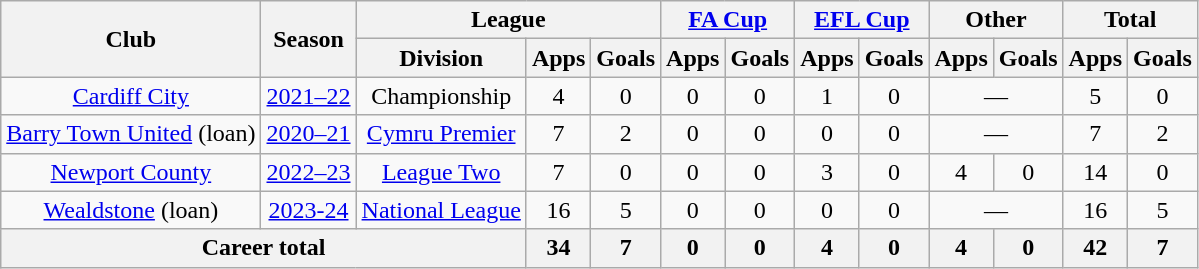<table class="wikitable" style="text-align:center">
<tr>
<th rowspan=2>Club</th>
<th rowspan=2>Season</th>
<th colspan=3>League</th>
<th colspan=2><a href='#'>FA Cup</a></th>
<th colspan=2><a href='#'>EFL Cup</a></th>
<th colspan=2>Other</th>
<th colspan=2>Total</th>
</tr>
<tr>
<th>Division</th>
<th>Apps</th>
<th>Goals</th>
<th>Apps</th>
<th>Goals</th>
<th>Apps</th>
<th>Goals</th>
<th>Apps</th>
<th>Goals</th>
<th>Apps</th>
<th>Goals</th>
</tr>
<tr>
<td><a href='#'>Cardiff City</a></td>
<td><a href='#'>2021–22</a></td>
<td>Championship</td>
<td>4</td>
<td>0</td>
<td>0</td>
<td>0</td>
<td>1</td>
<td>0</td>
<td colspan=2>—</td>
<td>5</td>
<td>0</td>
</tr>
<tr>
<td><a href='#'>Barry Town United</a> (loan)</td>
<td><a href='#'>2020–21</a></td>
<td><a href='#'>Cymru Premier</a></td>
<td>7</td>
<td>2</td>
<td>0</td>
<td>0</td>
<td>0</td>
<td>0</td>
<td colspan=2>—</td>
<td>7</td>
<td>2</td>
</tr>
<tr>
<td><a href='#'>Newport County</a></td>
<td><a href='#'>2022–23</a></td>
<td><a href='#'>League Two</a></td>
<td>7</td>
<td>0</td>
<td>0</td>
<td>0</td>
<td>3</td>
<td>0</td>
<td>4</td>
<td>0</td>
<td>14</td>
<td>0</td>
</tr>
<tr>
<td><a href='#'>Wealdstone</a> (loan)</td>
<td><a href='#'>2023-24</a></td>
<td><a href='#'>National League</a></td>
<td>16</td>
<td>5</td>
<td>0</td>
<td>0</td>
<td>0</td>
<td>0</td>
<td colspan=2>—</td>
<td>16</td>
<td>5</td>
</tr>
<tr>
<th colspan=3>Career total</th>
<th>34</th>
<th>7</th>
<th>0</th>
<th>0</th>
<th>4</th>
<th>0</th>
<th>4</th>
<th>0</th>
<th>42</th>
<th>7</th>
</tr>
</table>
